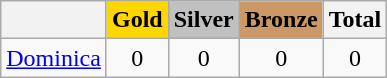<table class="wikitable">
<tr>
<th></th>
<th style="background-color:gold">Gold</th>
<th style="background-color:silver">Silver</th>
<th style="background-color:#CC9966">Bronze</th>
<th>Total</th>
</tr>
<tr align="center">
<td> <a href='#'>Dominica</a></td>
<td>0</td>
<td>0</td>
<td>0</td>
<td>0</td>
</tr>
</table>
